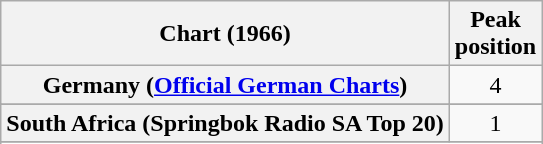<table class="wikitable sortable plainrowheaders">
<tr>
<th scope="col">Chart (1966)</th>
<th scope="col">Peak<br>position</th>
</tr>
<tr>
<th scope="row">Germany (<a href='#'>Official German Charts</a>)</th>
<td style="text-align:center">4</td>
</tr>
<tr>
</tr>
<tr>
<th scope="row">South Africa (Springbok Radio SA Top 20)</th>
<td style="text-align:center">1</td>
</tr>
<tr>
</tr>
<tr>
</tr>
<tr>
</tr>
<tr>
</tr>
</table>
